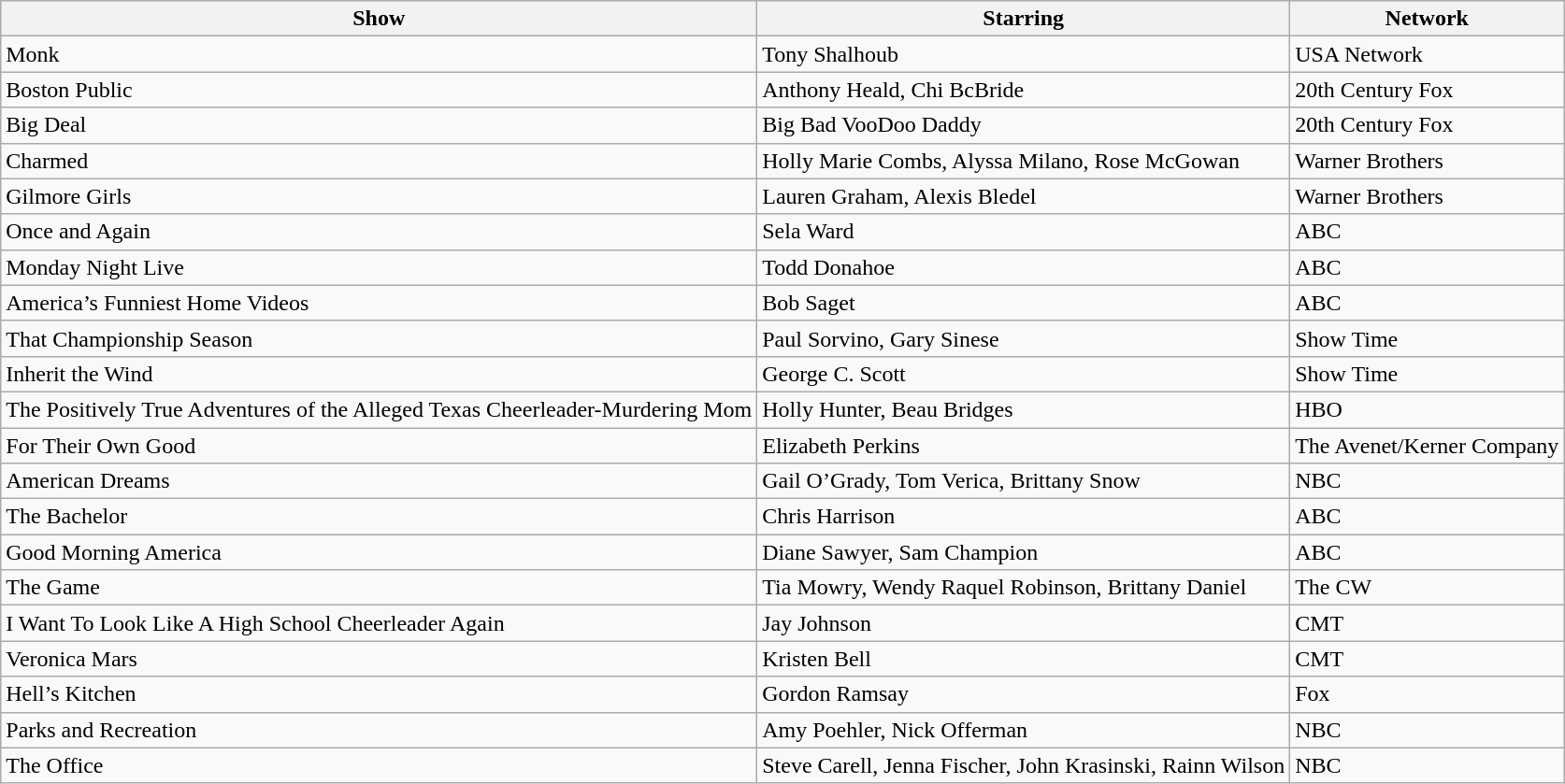<table class="wikitable">
<tr>
<th>Show</th>
<th>Starring</th>
<th>Network</th>
</tr>
<tr>
<td>Monk</td>
<td>Tony Shalhoub</td>
<td>USA Network</td>
</tr>
<tr>
<td>Boston Public</td>
<td>Anthony Heald, Chi BcBride</td>
<td>20th Century Fox</td>
</tr>
<tr>
<td>Big Deal</td>
<td>Big Bad VooDoo Daddy</td>
<td>20th Century Fox</td>
</tr>
<tr>
<td>Charmed</td>
<td>Holly Marie Combs, Alyssa Milano, Rose McGowan</td>
<td>Warner Brothers</td>
</tr>
<tr>
<td>Gilmore Girls</td>
<td>Lauren Graham, Alexis Bledel</td>
<td>Warner Brothers</td>
</tr>
<tr>
<td>Once and Again</td>
<td>Sela Ward</td>
<td>ABC</td>
</tr>
<tr>
<td>Monday Night Live</td>
<td>Todd Donahoe</td>
<td>ABC</td>
</tr>
<tr>
<td>America’s Funniest Home Videos</td>
<td>Bob Saget</td>
<td>ABC</td>
</tr>
<tr>
<td>That Championship Season</td>
<td>Paul Sorvino, Gary Sinese</td>
<td>Show Time</td>
</tr>
<tr>
<td>Inherit the Wind</td>
<td>George C. Scott</td>
<td>Show Time</td>
</tr>
<tr>
<td>The Positively True Adventures of the Alleged Texas Cheerleader-Murdering Mom</td>
<td>Holly Hunter, Beau Bridges</td>
<td>HBO</td>
</tr>
<tr>
<td>For Their Own Good</td>
<td>Elizabeth Perkins</td>
<td>The Avenet/Kerner Company</td>
</tr>
<tr>
<td>American Dreams</td>
<td>Gail O’Grady, Tom Verica, Brittany Snow</td>
<td>NBC</td>
</tr>
<tr>
<td>The Bachelor</td>
<td>Chris Harrison</td>
<td>ABC</td>
</tr>
<tr>
<td>Good Morning America</td>
<td>Diane Sawyer, Sam Champion</td>
<td>ABC</td>
</tr>
<tr>
<td>The Game</td>
<td>Tia Mowry, Wendy Raquel Robinson, Brittany Daniel</td>
<td>The CW</td>
</tr>
<tr>
<td>I Want To Look Like A High School Cheerleader Again</td>
<td>Jay Johnson</td>
<td>CMT</td>
</tr>
<tr>
<td>Veronica Mars</td>
<td>Kristen Bell</td>
<td>CMT</td>
</tr>
<tr>
<td>Hell’s Kitchen</td>
<td>Gordon Ramsay</td>
<td>Fox</td>
</tr>
<tr>
<td>Parks and Recreation</td>
<td>Amy Poehler, Nick Offerman</td>
<td>NBC</td>
</tr>
<tr>
<td>The Office</td>
<td>Steve Carell, Jenna Fischer, John Krasinski, Rainn Wilson</td>
<td>NBC</td>
</tr>
</table>
